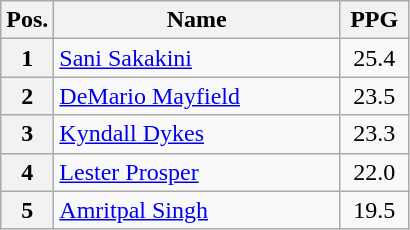<table class=wikitable style="text-align:center;">
<tr>
<th width="13%">Pos.</th>
<th width="70%">Name</th>
<th width="17%">PPG</th>
</tr>
<tr>
<th>1</th>
<td align=left> <a href='#'>Sani Sakakini</a></td>
<td>25.4</td>
</tr>
<tr>
<th>2</th>
<td align=left> <a href='#'>DeMario Mayfield</a></td>
<td>23.5</td>
</tr>
<tr>
<th>3</th>
<td align=left> <a href='#'>Kyndall Dykes</a></td>
<td>23.3</td>
</tr>
<tr>
<th>4</th>
<td align=left> <a href='#'>Lester Prosper</a></td>
<td>22.0</td>
</tr>
<tr>
<th>5</th>
<td align=left> <a href='#'>Amritpal Singh</a></td>
<td>19.5</td>
</tr>
</table>
